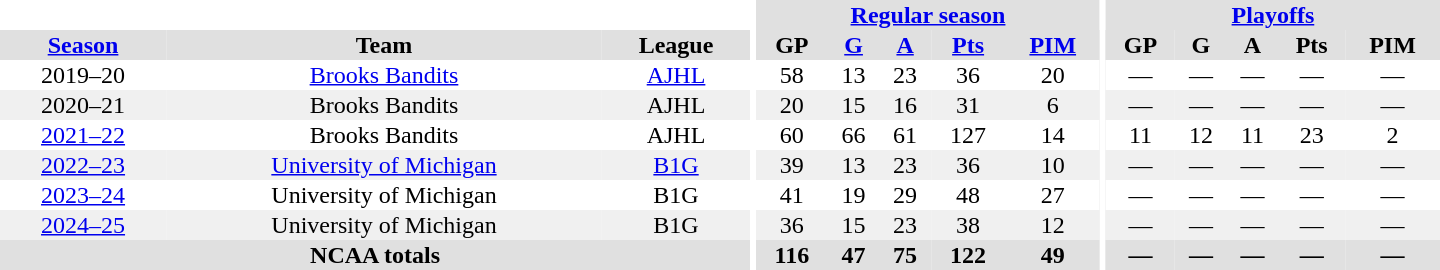<table border="0" cellpadding="1" cellspacing="0" style="text-align:center; width:60em;">
<tr bgcolor="#e0e0e0">
<th colspan="3" bgcolor="#ffffff"></th>
<th rowspan="100" bgcolor="#ffffff"></th>
<th colspan="5"><a href='#'>Regular season</a></th>
<th rowspan="100" bgcolor="#ffffff"></th>
<th colspan="5"><a href='#'>Playoffs</a></th>
</tr>
<tr bgcolor="#e0e0e0">
<th><a href='#'>Season</a></th>
<th>Team</th>
<th>League</th>
<th>GP</th>
<th><a href='#'>G</a></th>
<th><a href='#'>A</a></th>
<th><a href='#'>Pts</a></th>
<th><a href='#'>PIM</a></th>
<th>GP</th>
<th>G</th>
<th>A</th>
<th>Pts</th>
<th>PIM</th>
</tr>
<tr>
<td>2019–20</td>
<td><a href='#'>Brooks Bandits</a></td>
<td><a href='#'>AJHL</a></td>
<td>58</td>
<td>13</td>
<td>23</td>
<td>36</td>
<td>20</td>
<td>—</td>
<td>—</td>
<td>—</td>
<td>—</td>
<td>—</td>
</tr>
<tr bgcolor="#f0f0f0">
<td>2020–21</td>
<td>Brooks Bandits</td>
<td>AJHL</td>
<td>20</td>
<td>15</td>
<td>16</td>
<td>31</td>
<td>6</td>
<td>—</td>
<td>—</td>
<td>—</td>
<td>—</td>
<td>—</td>
</tr>
<tr>
<td><a href='#'>2021–22</a></td>
<td>Brooks Bandits</td>
<td>AJHL</td>
<td>60</td>
<td>66</td>
<td>61</td>
<td>127</td>
<td>14</td>
<td>11</td>
<td>12</td>
<td>11</td>
<td>23</td>
<td>2</td>
</tr>
<tr bgcolor="#f0f0f0">
<td><a href='#'>2022–23</a></td>
<td><a href='#'>University of Michigan</a></td>
<td><a href='#'>B1G</a></td>
<td>39</td>
<td>13</td>
<td>23</td>
<td>36</td>
<td>10</td>
<td>—</td>
<td>—</td>
<td>—</td>
<td>—</td>
<td>—</td>
</tr>
<tr>
<td><a href='#'>2023–24</a></td>
<td>University of Michigan</td>
<td>B1G</td>
<td>41</td>
<td>19</td>
<td>29</td>
<td>48</td>
<td>27</td>
<td>—</td>
<td>—</td>
<td>—</td>
<td>—</td>
<td>—</td>
</tr>
<tr bgcolor="#f0f0f0">
<td><a href='#'>2024–25</a></td>
<td>University of Michigan</td>
<td>B1G</td>
<td>36</td>
<td>15</td>
<td>23</td>
<td>38</td>
<td>12</td>
<td>—</td>
<td>—</td>
<td>—</td>
<td>—</td>
<td>—</td>
</tr>
<tr bgcolor="#e0e0e0">
<th colspan="3">NCAA totals</th>
<th>116</th>
<th>47</th>
<th>75</th>
<th>122</th>
<th>49</th>
<th>—</th>
<th>—</th>
<th>—</th>
<th>—</th>
<th>—</th>
</tr>
</table>
